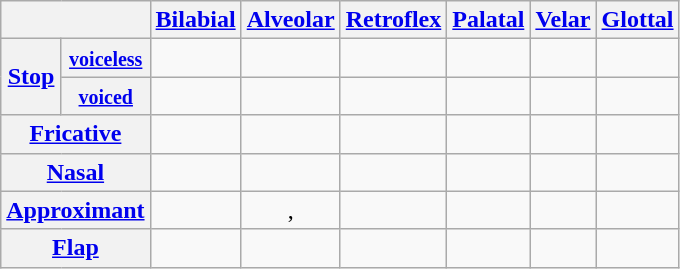<table class="wikitable" style="text-align:center">
<tr>
<th colspan="2"></th>
<th><a href='#'>Bilabial</a></th>
<th><a href='#'>Alveolar</a></th>
<th><a href='#'>Retroflex</a></th>
<th><a href='#'>Palatal</a></th>
<th><a href='#'>Velar</a></th>
<th><a href='#'>Glottal</a></th>
</tr>
<tr>
<th rowspan="2"><a href='#'>Stop</a></th>
<th><small><a href='#'>voiceless</a></small></th>
<td></td>
<td></td>
<td></td>
<td></td>
<td></td>
<td></td>
</tr>
<tr>
<th><small><a href='#'>voiced</a></small></th>
<td></td>
<td></td>
<td></td>
<td></td>
<td></td>
<td></td>
</tr>
<tr>
<th colspan="2"><a href='#'>Fricative</a></th>
<td></td>
<td></td>
<td></td>
<td></td>
<td></td>
<td></td>
</tr>
<tr>
<th colspan="2"><a href='#'>Nasal</a></th>
<td></td>
<td></td>
<td></td>
<td></td>
<td></td>
<td></td>
</tr>
<tr>
<th colspan="2"><a href='#'>Approximant</a></th>
<td></td>
<td>,</td>
<td></td>
<td></td>
<td></td>
<td></td>
</tr>
<tr>
<th colspan="2"><a href='#'>Flap</a></th>
<td></td>
<td></td>
<td></td>
<td></td>
<td></td>
<td></td>
</tr>
</table>
